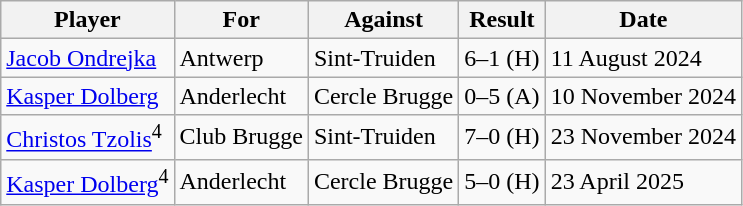<table class="wikitable">
<tr>
<th>Player</th>
<th>For</th>
<th>Against</th>
<th>Result</th>
<th>Date</th>
</tr>
<tr>
<td> <a href='#'>Jacob Ondrejka</a></td>
<td>Antwerp</td>
<td>Sint-Truiden</td>
<td>6–1 (H)</td>
<td>11 August 2024</td>
</tr>
<tr>
<td> <a href='#'>Kasper Dolberg</a></td>
<td>Anderlecht</td>
<td>Cercle Brugge</td>
<td>0–5 (A)</td>
<td>10 November 2024</td>
</tr>
<tr>
<td> <a href='#'>Christos Tzolis</a><sup>4</sup></td>
<td>Club Brugge</td>
<td>Sint-Truiden</td>
<td>7–0 (H)</td>
<td>23 November 2024</td>
</tr>
<tr>
<td> <a href='#'>Kasper Dolberg</a><sup>4</sup></td>
<td>Anderlecht</td>
<td>Cercle Brugge</td>
<td>5–0 (H)</td>
<td>23 April 2025</td>
</tr>
</table>
